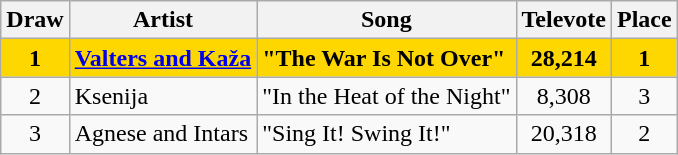<table class="sortable wikitable" style="margin: 1em auto 1em auto; text-align:center;">
<tr>
<th>Draw</th>
<th>Artist</th>
<th>Song</th>
<th>Televote</th>
<th>Place</th>
</tr>
<tr style="font-weight:bold; background:gold;">
<td>1</td>
<td align="left"><a href='#'>Valters and Kaža</a></td>
<td align="left">"The War Is Not Over"</td>
<td>28,214</td>
<td>1</td>
</tr>
<tr>
<td>2</td>
<td align="left">Ksenija</td>
<td align="left">"In the Heat of the Night"</td>
<td>8,308</td>
<td>3</td>
</tr>
<tr>
<td>3</td>
<td align="left">Agnese and Intars</td>
<td align="left">"Sing It! Swing It!"</td>
<td>20,318</td>
<td>2</td>
</tr>
</table>
